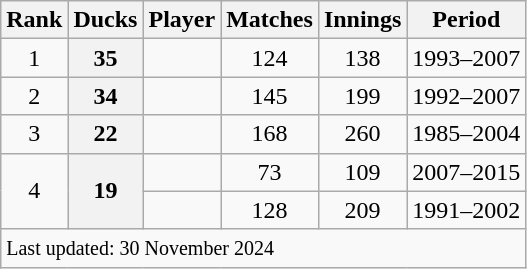<table class="wikitable plainrowheaders sortable">
<tr>
<th scope=col>Rank</th>
<th scope=col>Ducks</th>
<th scope=col>Player</th>
<th scope=col>Matches</th>
<th scope=col>Innings</th>
<th scope=col>Period</th>
</tr>
<tr>
<td align=center>1</td>
<th scope=row style=text-align:center;>35</th>
<td></td>
<td align=center>124</td>
<td align=center>138</td>
<td>1993–2007</td>
</tr>
<tr>
<td align=center>2</td>
<th scope=row style=text-align:center;>34</th>
<td></td>
<td align=center>145</td>
<td align=center>199</td>
<td>1992–2007</td>
</tr>
<tr>
<td align=center>3</td>
<th scope=row style=text-align:center;>22</th>
<td></td>
<td align=center>168</td>
<td align=center>260</td>
<td>1985–2004</td>
</tr>
<tr>
<td align=center rowspan=2>4</td>
<th scope=row style=text-align:center; rowspan=2>19</th>
<td></td>
<td align=center>73</td>
<td align=center>109</td>
<td>2007–2015</td>
</tr>
<tr>
<td></td>
<td align=center>128</td>
<td align=center>209</td>
<td>1991–2002</td>
</tr>
<tr class=sortbottom>
<td colspan=6><small>Last updated: 30 November 2024</small></td>
</tr>
</table>
